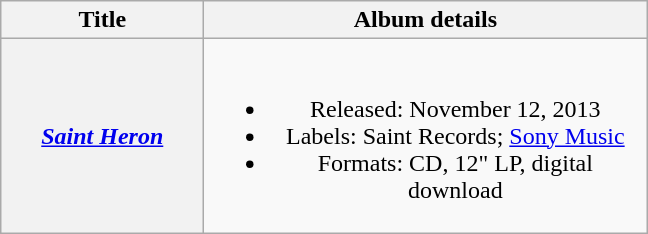<table class="wikitable plainrowheaders" style="text-align:center;" border="1">
<tr>
<th scope="col" style="width:8em;">Title</th>
<th scope="col" style="width:18em;">Album details</th>
</tr>
<tr>
<th scope="row"><em><a href='#'>Saint Heron</a></em></th>
<td><br><ul><li>Released: November 12, 2013</li><li>Labels: Saint Records; <a href='#'>Sony Music</a></li><li>Formats: CD, 12" LP, digital download</li></ul></td>
</tr>
</table>
